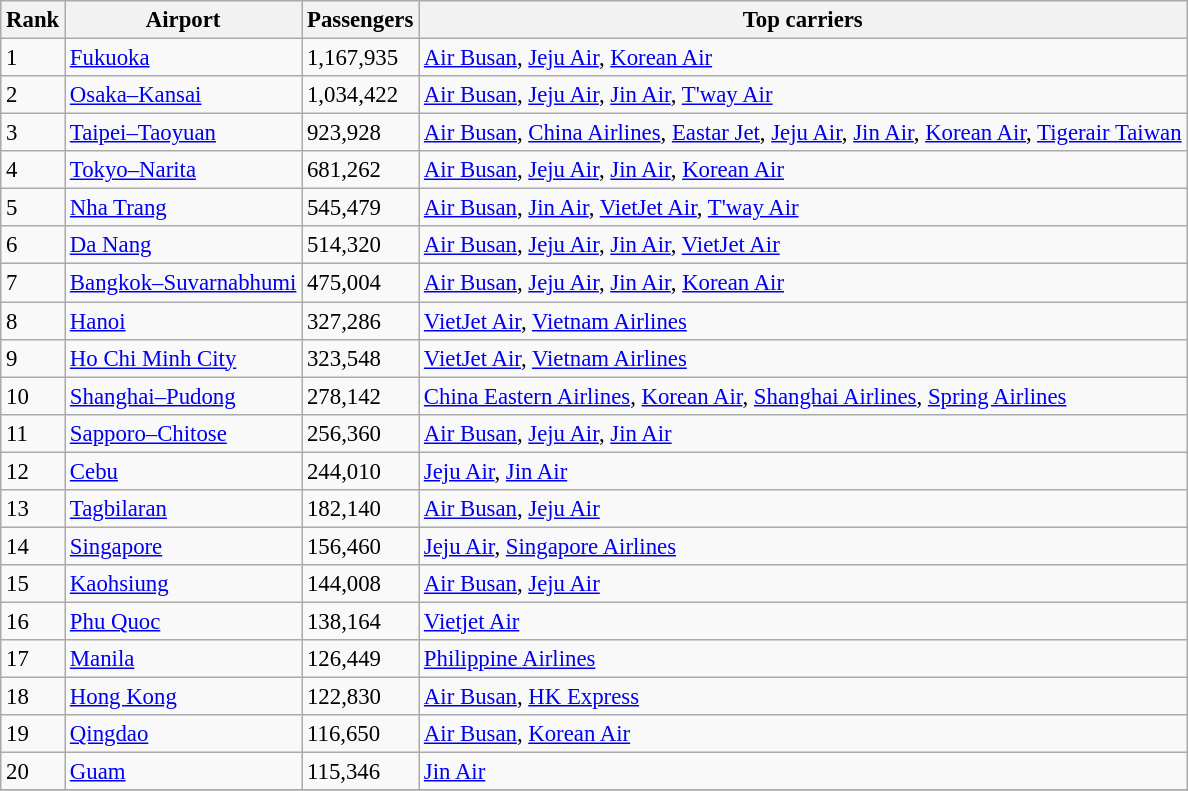<table class="wikitable sortable" style="font-size: 95%">
<tr>
<th>Rank</th>
<th>Airport</th>
<th>Passengers</th>
<th>Top carriers</th>
</tr>
<tr>
<td>1</td>
<td> <a href='#'>Fukuoka</a></td>
<td>1,167,935</td>
<td><a href='#'>Air Busan</a>, <a href='#'>Jeju Air</a>, <a href='#'>Korean Air</a></td>
</tr>
<tr>
<td>2</td>
<td> <a href='#'>Osaka–Kansai</a></td>
<td>1,034,422</td>
<td><a href='#'>Air Busan</a>, <a href='#'>Jeju Air</a>, <a href='#'>Jin Air</a>, <a href='#'>T'way Air</a></td>
</tr>
<tr>
<td>3</td>
<td> <a href='#'>Taipei–Taoyuan</a></td>
<td>923,928</td>
<td><a href='#'>Air Busan</a>, <a href='#'>China Airlines</a>, <a href='#'>Eastar Jet</a>, <a href='#'>Jeju Air</a>, <a href='#'>Jin Air</a>, <a href='#'>Korean Air</a>, <a href='#'>Tigerair Taiwan</a></td>
</tr>
<tr>
<td>4</td>
<td> <a href='#'>Tokyo–Narita</a></td>
<td>681,262</td>
<td><a href='#'>Air Busan</a>, <a href='#'>Jeju Air</a>, <a href='#'>Jin Air</a>, <a href='#'>Korean Air</a></td>
</tr>
<tr>
<td>5</td>
<td> <a href='#'>Nha Trang</a></td>
<td>545,479</td>
<td><a href='#'>Air Busan</a>, <a href='#'>Jin Air</a>, <a href='#'>VietJet Air</a>, <a href='#'>T'way Air</a></td>
</tr>
<tr>
<td>6</td>
<td> <a href='#'>Da Nang</a></td>
<td>514,320</td>
<td><a href='#'>Air Busan</a>, <a href='#'>Jeju Air</a>, <a href='#'>Jin Air</a>, <a href='#'>VietJet Air</a></td>
</tr>
<tr>
<td>7</td>
<td>  <a href='#'>Bangkok–Suvarnabhumi</a></td>
<td>475,004</td>
<td><a href='#'>Air Busan</a>, <a href='#'>Jeju Air</a>, <a href='#'>Jin Air</a>, <a href='#'>Korean Air</a></td>
</tr>
<tr>
<td>8</td>
<td> <a href='#'>Hanoi</a></td>
<td>327,286</td>
<td><a href='#'>VietJet Air</a>, <a href='#'>Vietnam Airlines</a></td>
</tr>
<tr>
<td>9</td>
<td> <a href='#'>Ho Chi Minh City</a></td>
<td>323,548</td>
<td><a href='#'>VietJet Air</a>, <a href='#'>Vietnam Airlines</a></td>
</tr>
<tr>
<td>10</td>
<td> <a href='#'>Shanghai–Pudong</a></td>
<td>278,142</td>
<td><a href='#'>China Eastern Airlines</a>, <a href='#'>Korean Air</a>, <a href='#'>Shanghai Airlines</a>, <a href='#'>Spring Airlines</a></td>
</tr>
<tr>
<td>11</td>
<td> <a href='#'>Sapporo–Chitose</a></td>
<td>256,360</td>
<td><a href='#'>Air Busan</a>, <a href='#'>Jeju Air</a>, <a href='#'>Jin Air</a></td>
</tr>
<tr>
<td>12</td>
<td> <a href='#'>Cebu</a></td>
<td>244,010</td>
<td><a href='#'>Jeju Air</a>, <a href='#'>Jin Air</a></td>
</tr>
<tr>
<td>13</td>
<td> <a href='#'>Tagbilaran</a></td>
<td>182,140</td>
<td><a href='#'>Air Busan</a>, <a href='#'>Jeju Air</a></td>
</tr>
<tr>
<td>14</td>
<td> <a href='#'>Singapore</a></td>
<td>156,460</td>
<td><a href='#'>Jeju Air</a>, <a href='#'>Singapore Airlines</a></td>
</tr>
<tr>
<td>15</td>
<td> <a href='#'>Kaohsiung</a></td>
<td>144,008</td>
<td><a href='#'>Air Busan</a>, <a href='#'>Jeju Air</a></td>
</tr>
<tr>
<td>16</td>
<td> <a href='#'>Phu Quoc</a></td>
<td>138,164</td>
<td><a href='#'>Vietjet Air</a></td>
</tr>
<tr>
<td>17</td>
<td> <a href='#'>Manila</a></td>
<td>126,449</td>
<td><a href='#'>Philippine Airlines</a></td>
</tr>
<tr>
<td>18</td>
<td> <a href='#'>Hong Kong</a></td>
<td>122,830</td>
<td><a href='#'>Air Busan</a>, <a href='#'>HK Express</a></td>
</tr>
<tr>
<td>19</td>
<td> <a href='#'>Qingdao</a></td>
<td>116,650</td>
<td><a href='#'>Air Busan</a>, <a href='#'>Korean Air</a></td>
</tr>
<tr>
<td>20</td>
<td> <a href='#'>Guam</a></td>
<td>115,346</td>
<td><a href='#'>Jin Air</a></td>
</tr>
<tr>
</tr>
</table>
